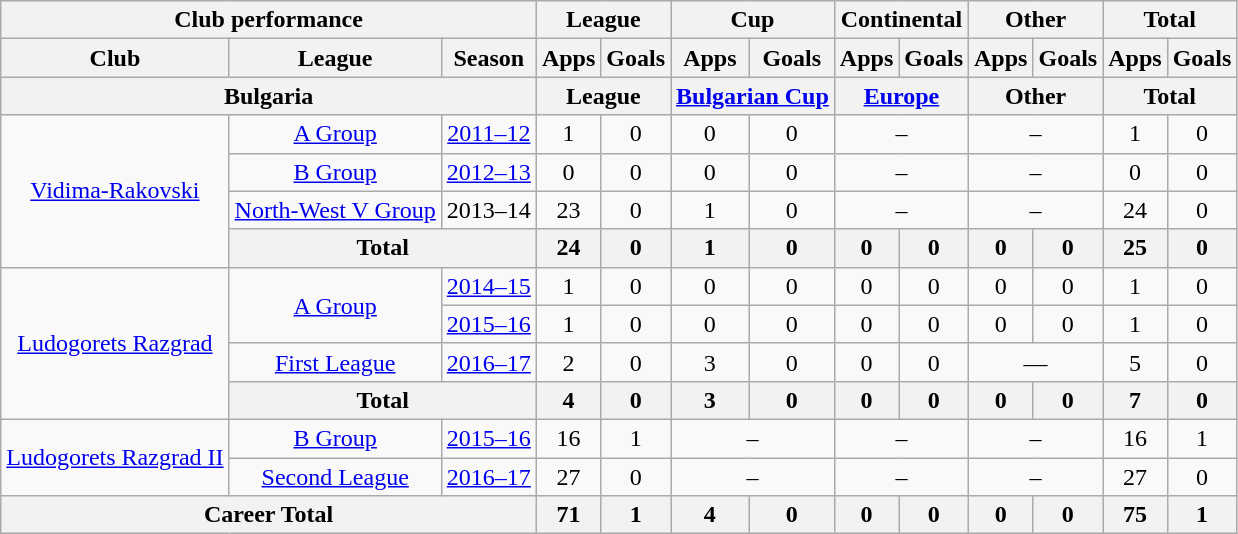<table class="wikitable" style="text-align: center">
<tr>
<th Colspan="3">Club performance</th>
<th Colspan="2">League</th>
<th Colspan="2">Cup</th>
<th Colspan="2">Continental</th>
<th Colspan="2">Other</th>
<th Colspan="3">Total</th>
</tr>
<tr>
<th>Club</th>
<th>League</th>
<th>Season</th>
<th>Apps</th>
<th>Goals</th>
<th>Apps</th>
<th>Goals</th>
<th>Apps</th>
<th>Goals</th>
<th>Apps</th>
<th>Goals</th>
<th>Apps</th>
<th>Goals</th>
</tr>
<tr>
<th Colspan="3">Bulgaria</th>
<th Colspan="2">League</th>
<th Colspan="2"><a href='#'>Bulgarian Cup</a></th>
<th Colspan="2"><a href='#'>Europe</a></th>
<th Colspan="2">Other</th>
<th Colspan="2">Total</th>
</tr>
<tr>
<td rowspan=4><a href='#'>Vidima-Rakovski</a></td>
<td rowspan=1><a href='#'>A Group</a></td>
<td><a href='#'>2011–12</a></td>
<td>1</td>
<td>0</td>
<td>0</td>
<td>0</td>
<td colspan="2">–</td>
<td colspan="2">–</td>
<td>1</td>
<td>0</td>
</tr>
<tr>
<td rowspan=1><a href='#'>B Group</a></td>
<td><a href='#'>2012–13</a></td>
<td>0</td>
<td>0</td>
<td>0</td>
<td>0</td>
<td colspan="2">–</td>
<td colspan="2">–</td>
<td>0</td>
<td>0</td>
</tr>
<tr>
<td rowspan=1><a href='#'>North-West V Group</a></td>
<td>2013–14</td>
<td>23</td>
<td>0</td>
<td>1</td>
<td>0</td>
<td colspan="2">–</td>
<td colspan="2">–</td>
<td>24</td>
<td>0</td>
</tr>
<tr>
<th colspan=2>Total</th>
<th>24</th>
<th>0</th>
<th>1</th>
<th>0</th>
<th>0</th>
<th>0</th>
<th>0</th>
<th>0</th>
<th>25</th>
<th>0</th>
</tr>
<tr>
<td rowspan=4><a href='#'>Ludogorets Razgrad</a></td>
<td rowspan=2><a href='#'>A Group</a></td>
<td><a href='#'>2014–15</a></td>
<td>1</td>
<td>0</td>
<td>0</td>
<td>0</td>
<td>0</td>
<td>0</td>
<td>0</td>
<td>0</td>
<td>1</td>
<td>0</td>
</tr>
<tr>
<td><a href='#'>2015–16</a></td>
<td>1</td>
<td>0</td>
<td>0</td>
<td>0</td>
<td>0</td>
<td>0</td>
<td>0</td>
<td>0</td>
<td>1</td>
<td>0</td>
</tr>
<tr>
<td rowspan="1"><a href='#'>First League</a></td>
<td><a href='#'>2016–17</a></td>
<td>2</td>
<td>0</td>
<td>3</td>
<td>0</td>
<td>0</td>
<td>0</td>
<td colspan="2">—</td>
<td>5</td>
<td>0</td>
</tr>
<tr>
<th colspan=2>Total</th>
<th>4</th>
<th>0</th>
<th>3</th>
<th>0</th>
<th>0</th>
<th>0</th>
<th>0</th>
<th>0</th>
<th>7</th>
<th>0</th>
</tr>
<tr>
<td rowspan="2" valign="center"><a href='#'>Ludogorets Razgrad II</a></td>
<td rowspan="1"><a href='#'>B Group</a></td>
<td><a href='#'>2015–16</a></td>
<td>16</td>
<td>1</td>
<td colspan="2">–</td>
<td colspan="2">–</td>
<td colspan="2">–</td>
<td>16</td>
<td>1</td>
</tr>
<tr>
<td rowspan="1"><a href='#'>Second League</a></td>
<td><a href='#'>2016–17</a></td>
<td>27</td>
<td>0</td>
<td colspan="2">–</td>
<td colspan="2">–</td>
<td colspan="2">–</td>
<td>27</td>
<td>0</td>
</tr>
<tr>
<th colspan=3>Career Total</th>
<th>71</th>
<th>1</th>
<th>4</th>
<th>0</th>
<th>0</th>
<th>0</th>
<th>0</th>
<th>0</th>
<th>75</th>
<th>1</th>
</tr>
</table>
